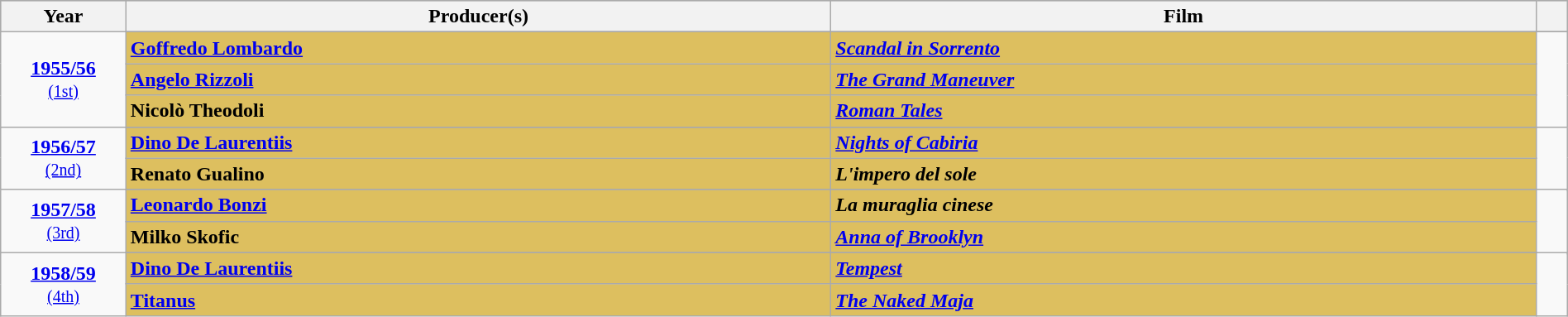<table class="wikitable" style="width:100%">
<tr bgcolor="#bebebe">
<th width="8%">Year</th>
<th width="45%">Producer(s)</th>
<th width="45%">Film</th>
<th width="2%" class="unstable"></th>
</tr>
<tr>
<td rowspan=4 style="text-align:center"><strong><a href='#'>1955/56</a></strong><br><small><a href='#'>(1st)</a></small></td>
</tr>
<tr>
<td style="background:#DDBF5F"><strong><a href='#'>Goffredo Lombardo</a></strong></td>
<td style="background:#DDBF5F"><strong><em><a href='#'>Scandal in Sorrento</a></em></strong></td>
<td rowspan=4 style="text-align:center"></td>
</tr>
<tr>
<td style="background:#DDBF5F"><strong><a href='#'>Angelo Rizzoli</a></strong></td>
<td style="background:#DDBF5F"><strong><em><a href='#'>The Grand Maneuver</a></em></strong></td>
</tr>
<tr>
<td style="background:#DDBF5F"><strong>Nicolò Theodoli</strong></td>
<td style="background:#DDBF5F"><strong><em><a href='#'>Roman Tales</a></em></strong></td>
</tr>
<tr>
<td rowspan=3 style="text-align:center"><strong><a href='#'>1956/57</a></strong><br><small><a href='#'>(2nd)</a></small></td>
</tr>
<tr>
<td style="background:#DDBF5F"><strong><a href='#'>Dino De Laurentiis</a></strong></td>
<td style="background:#DDBF5F"><strong><em><a href='#'>Nights of Cabiria</a></em></strong></td>
<td rowspan=3 style="text-align:center"></td>
</tr>
<tr style="background:#FAEB86">
<td style="background:#DDBF5F"><strong>Renato Gualino</strong></td>
<td style="background:#DDBF5F"><strong><em>L'impero del sole</em></strong></td>
</tr>
<tr>
<td rowspan=3 style="text-align:center"><strong><a href='#'>1957/58</a></strong><br><small><a href='#'>(3rd)</a></small></td>
</tr>
<tr>
<td style="background:#DDBF5F"><strong><a href='#'>Leonardo Bonzi</a></strong></td>
<td style="background:#DDBF5F"><strong><em>La muraglia cinese</em></strong></td>
<td rowspan=3 style="text-align:center"></td>
</tr>
<tr>
<td style="background:#DDBF5F"><strong>Milko Skofic</strong></td>
<td style="background:#DDBF5F"><strong><em><a href='#'>Anna of Brooklyn</a></em></strong></td>
</tr>
<tr>
<td rowspan=3 style="text-align:center"><strong><a href='#'>1958/59</a></strong><br><small><a href='#'>(4th)</a></small></td>
</tr>
<tr>
<td style="background:#DDBF5F"><strong><a href='#'>Dino De Laurentiis</a></strong></td>
<td style="background:#DDBF5F"><strong><em><a href='#'>Tempest</a></em></strong></td>
<td rowspan=3 style="text-align:center"></td>
</tr>
<tr>
<td style="background:#DDBF5F"><strong><a href='#'>Titanus</a></strong></td>
<td style="background:#DDBF5F"><strong><em><a href='#'>The Naked Maja</a></em></strong></td>
</tr>
</table>
